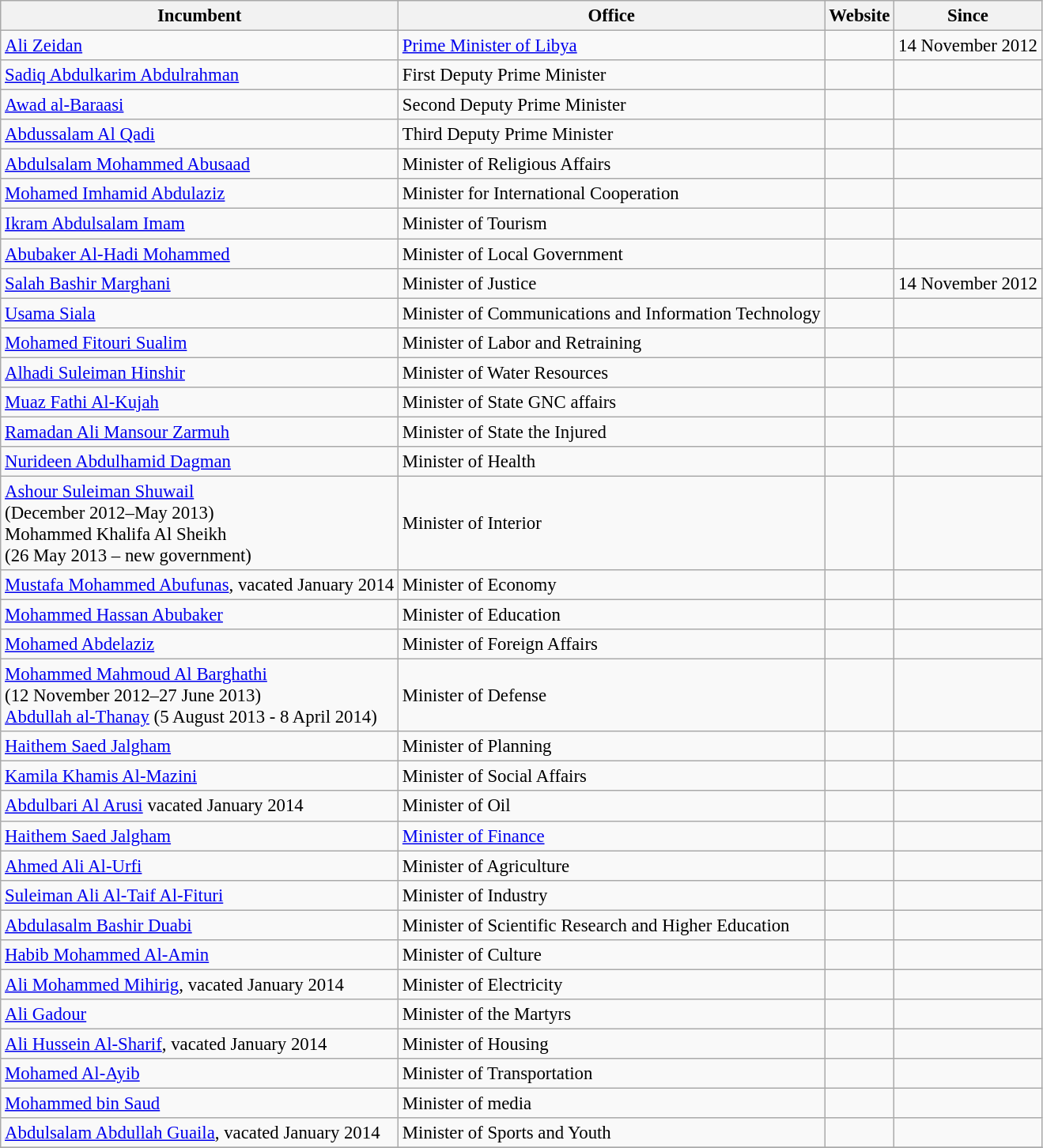<table class="wikitable" style="font-size: 95%;">
<tr>
<th>Incumbent</th>
<th>Office</th>
<th>Website</th>
<th>Since</th>
</tr>
<tr>
<td><a href='#'>Ali Zeidan</a></td>
<td><a href='#'>Prime Minister of Libya</a></td>
<td></td>
<td>14 November 2012</td>
</tr>
<tr>
<td><a href='#'>Sadiq Abdulkarim Abdulrahman</a></td>
<td>First Deputy Prime Minister</td>
<td></td>
<td></td>
</tr>
<tr>
<td><a href='#'>Awad al-Baraasi</a></td>
<td>Second Deputy Prime Minister</td>
<td></td>
<td></td>
</tr>
<tr>
<td><a href='#'>Abdussalam Al Qadi</a></td>
<td>Third Deputy Prime Minister</td>
<td></td>
<td></td>
</tr>
<tr>
<td><a href='#'>Abdulsalam Mohammed Abusaad</a></td>
<td>Minister of Religious Affairs</td>
<td></td>
<td></td>
</tr>
<tr>
<td><a href='#'>Mohamed Imhamid Abdulaziz</a></td>
<td>Minister for International Cooperation</td>
<td></td>
<td></td>
</tr>
<tr>
<td><a href='#'>Ikram Abdulsalam Imam</a></td>
<td>Minister of Tourism</td>
<td></td>
<td></td>
</tr>
<tr>
<td><a href='#'>Abubaker Al-Hadi Mohammed</a></td>
<td>Minister of Local Government</td>
<td></td>
<td></td>
</tr>
<tr>
<td><a href='#'>Salah Bashir Marghani</a></td>
<td>Minister of Justice</td>
<td></td>
<td>14 November 2012</td>
</tr>
<tr>
<td><a href='#'>Usama Siala</a></td>
<td>Minister of Communications and Information Technology</td>
<td></td>
<td></td>
</tr>
<tr>
<td><a href='#'>Mohamed Fitouri Sualim</a></td>
<td>Minister of Labor and Retraining</td>
<td></td>
<td></td>
</tr>
<tr>
<td><a href='#'>Alhadi Suleiman Hinshir</a></td>
<td>Minister of Water Resources</td>
<td></td>
<td></td>
</tr>
<tr>
<td><a href='#'>Muaz Fathi Al-Kujah</a></td>
<td>Minister of State GNC affairs</td>
<td></td>
<td></td>
</tr>
<tr>
<td><a href='#'>Ramadan Ali Mansour Zarmuh</a></td>
<td>Minister of State the Injured</td>
<td></td>
<td></td>
</tr>
<tr>
<td><a href='#'>Nurideen Abdulhamid Dagman</a></td>
<td>Minister of Health</td>
<td></td>
<td></td>
</tr>
<tr>
<td><a href='#'>Ashour Suleiman Shuwail</a> <br>(December 2012–May 2013)<br>Mohammed Khalifa Al Sheikh<br>(26 May 2013 – new government)</td>
<td>Minister of Interior</td>
<td> </td>
<td></td>
</tr>
<tr>
<td><a href='#'>Mustafa Mohammed Abufunas</a>, vacated January 2014</td>
<td>Minister of Economy</td>
<td></td>
<td></td>
</tr>
<tr>
<td><a href='#'>Mohammed Hassan Abubaker</a></td>
<td>Minister of Education</td>
<td> </td>
<td></td>
</tr>
<tr>
<td><a href='#'>Mohamed Abdelaziz</a></td>
<td>Minister of Foreign Affairs</td>
<td></td>
<td></td>
</tr>
<tr>
<td><a href='#'>Mohammed Mahmoud Al Barghathi</a> <br>(12 November 2012–27 June 2013) <br> <a href='#'>Abdullah al-Thanay</a> (5 August 2013 - 8 April 2014)</td>
<td>Minister of Defense</td>
<td> </td>
<td></td>
</tr>
<tr>
<td><a href='#'>Haithem Saed Jalgham</a></td>
<td>Minister of Planning</td>
<td></td>
<td></td>
</tr>
<tr>
<td><a href='#'>Kamila Khamis Al-Mazini</a></td>
<td>Minister of Social Affairs</td>
<td></td>
<td></td>
</tr>
<tr>
<td><a href='#'>Abdulbari Al Arusi</a> vacated January 2014</td>
<td>Minister of Oil</td>
<td></td>
<td></td>
</tr>
<tr>
<td><a href='#'>Haithem Saed Jalgham</a></td>
<td><a href='#'>Minister of Finance</a></td>
<td></td>
<td></td>
</tr>
<tr>
<td><a href='#'>Ahmed Ali Al-Urfi</a></td>
<td>Minister of Agriculture</td>
<td></td>
<td></td>
</tr>
<tr>
<td><a href='#'>Suleiman Ali Al-Taif Al-Fituri</a></td>
<td>Minister of Industry</td>
<td> </td>
<td></td>
</tr>
<tr>
<td><a href='#'>Abdulasalm Bashir Duabi</a></td>
<td>Minister of Scientific Research and Higher Education</td>
<td> </td>
<td></td>
</tr>
<tr>
<td><a href='#'>Habib Mohammed Al-Amin</a></td>
<td>Minister of Culture</td>
<td></td>
<td></td>
</tr>
<tr>
<td><a href='#'>Ali Mohammed Mihirig</a>, vacated January 2014</td>
<td>Minister of Electricity</td>
<td> </td>
<td></td>
</tr>
<tr>
<td><a href='#'>Ali Gadour</a></td>
<td>Minister of the Martyrs</td>
<td></td>
<td></td>
</tr>
<tr>
<td><a href='#'>Ali Hussein Al-Sharif</a>, vacated January 2014</td>
<td>Minister of Housing</td>
<td></td>
<td></td>
</tr>
<tr>
<td><a href='#'>Mohamed Al-Ayib</a></td>
<td>Minister of Transportation</td>
<td></td>
<td></td>
</tr>
<tr>
<td><a href='#'>Mohammed bin Saud</a></td>
<td>Minister of media</td>
<td></td>
<td></td>
</tr>
<tr>
<td><a href='#'>Abdulsalam Abdullah Guaila</a>, vacated January 2014</td>
<td>Minister of Sports and Youth</td>
<td> </td>
<td></td>
</tr>
<tr>
</tr>
</table>
